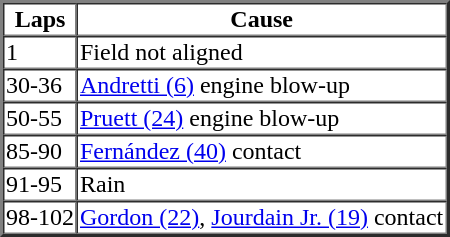<table border=2 cellspacing=0>
<tr>
<th>Laps</th>
<th>Cause</th>
</tr>
<tr>
<td>1</td>
<td>Field not aligned</td>
</tr>
<tr>
<td>30-36</td>
<td><a href='#'>Andretti (6)</a> engine blow-up</td>
</tr>
<tr>
<td>50-55</td>
<td><a href='#'>Pruett (24)</a> engine blow-up</td>
</tr>
<tr>
<td>85-90</td>
<td><a href='#'>Fernández (40)</a> contact</td>
</tr>
<tr>
<td>91-95</td>
<td>Rain</td>
</tr>
<tr>
<td>98-102</td>
<td><a href='#'>Gordon (22)</a>, <a href='#'>Jourdain Jr. (19)</a> contact</td>
</tr>
</table>
